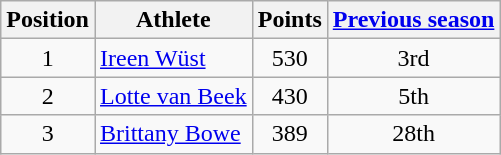<table class="wikitable">
<tr>
<th><strong>Position</strong></th>
<th><strong>Athlete</strong></th>
<th><strong>Points</strong></th>
<th><strong><a href='#'>Previous season</a></strong></th>
</tr>
<tr align="center">
<td>1</td>
<td align="left"> <a href='#'>Ireen Wüst</a></td>
<td>530</td>
<td>3rd</td>
</tr>
<tr align="center">
<td>2</td>
<td align="left"> <a href='#'>Lotte van Beek</a></td>
<td>430</td>
<td>5th</td>
</tr>
<tr align="center">
<td>3</td>
<td align="left"> <a href='#'>Brittany Bowe</a></td>
<td>389</td>
<td>28th</td>
</tr>
</table>
